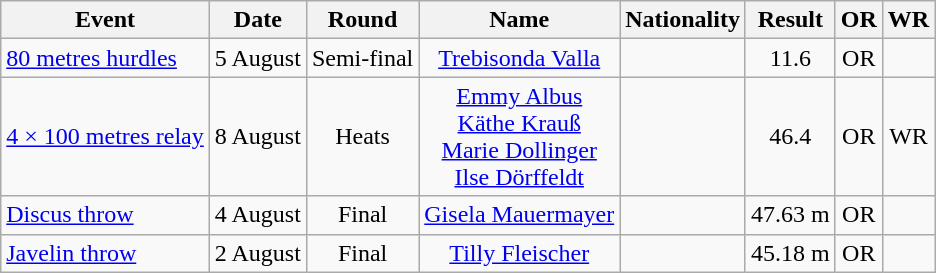<table class=wikitable style=text-align:center>
<tr>
<th>Event</th>
<th>Date</th>
<th>Round</th>
<th>Name</th>
<th>Nationality</th>
<th>Result</th>
<th>OR</th>
<th>WR</th>
</tr>
<tr>
<td align=left><a href='#'>80 metres hurdles</a></td>
<td>5 August</td>
<td>Semi-final</td>
<td><a href='#'>Trebisonda Valla</a></td>
<td align=left></td>
<td>11.6</td>
<td>OR</td>
<td></td>
</tr>
<tr>
<td align=left><a href='#'>4 × 100 metres relay</a></td>
<td>8 August</td>
<td>Heats</td>
<td><a href='#'>Emmy Albus</a><br><a href='#'>Käthe Krauß</a><br><a href='#'>Marie Dollinger</a><br><a href='#'>Ilse Dörffeldt</a></td>
<td align=left></td>
<td>46.4</td>
<td>OR</td>
<td>WR</td>
</tr>
<tr>
<td align=left><a href='#'>Discus throw</a></td>
<td>4 August</td>
<td>Final</td>
<td><a href='#'>Gisela Mauermayer</a></td>
<td align=left></td>
<td>47.63 m</td>
<td>OR</td>
<td></td>
</tr>
<tr>
<td align=left><a href='#'>Javelin throw</a></td>
<td>2 August</td>
<td>Final</td>
<td><a href='#'>Tilly Fleischer</a></td>
<td align=left></td>
<td>45.18 m</td>
<td>OR</td>
<td></td>
</tr>
</table>
